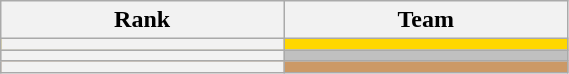<table class="wikitable unsortable" style="text-align:left; width:30%">
<tr>
<th scope="col">Rank</th>
<th scope="col">Team</th>
</tr>
<tr bgcolor="gold">
<th scope="row"></th>
<td></td>
</tr>
<tr bgcolor="silver">
<th scope="row"></th>
<td></td>
</tr>
<tr bgcolor="cc9966">
<th scope="row"></th>
<td></td>
</tr>
</table>
